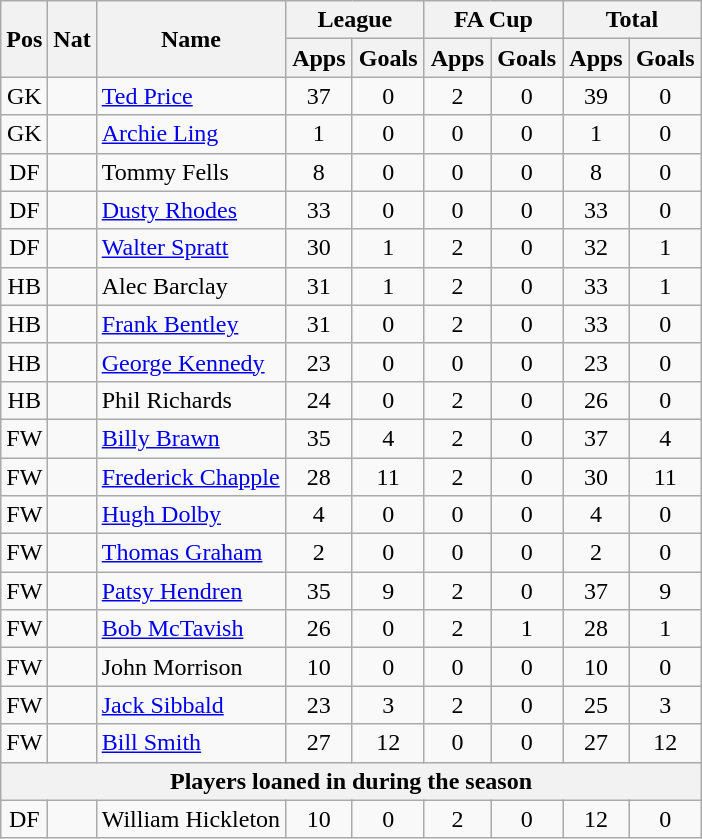<table class="wikitable" style="text-align:center">
<tr>
<th rowspan="2">Pos</th>
<th rowspan="2">Nat</th>
<th rowspan="2">Name</th>
<th colspan="2" style="width:85px;">League</th>
<th colspan="2" style="width:85px;">FA Cup</th>
<th colspan="2" style="width:85px;">Total</th>
</tr>
<tr>
<th>Apps</th>
<th>Goals</th>
<th>Apps</th>
<th>Goals</th>
<th>Apps</th>
<th>Goals</th>
</tr>
<tr>
<td>GK</td>
<td></td>
<td style="text-align:left;"><a href='#'>Ted Price</a></td>
<td>37</td>
<td>0</td>
<td>2</td>
<td>0</td>
<td>39</td>
<td>0</td>
</tr>
<tr>
<td>GK</td>
<td></td>
<td style="text-align:left;"><a href='#'>Archie Ling</a></td>
<td>1</td>
<td>0</td>
<td>0</td>
<td>0</td>
<td>1</td>
<td>0</td>
</tr>
<tr>
<td>DF</td>
<td></td>
<td style="text-align:left;">Tommy Fells</td>
<td>8</td>
<td>0</td>
<td>0</td>
<td>0</td>
<td>8</td>
<td>0</td>
</tr>
<tr>
<td>DF</td>
<td></td>
<td style="text-align:left;"><a href='#'>Dusty Rhodes</a></td>
<td>33</td>
<td>0</td>
<td>0</td>
<td>0</td>
<td>33</td>
<td>0</td>
</tr>
<tr>
<td>DF</td>
<td></td>
<td style="text-align:left;"><a href='#'>Walter Spratt</a></td>
<td>30</td>
<td>1</td>
<td>2</td>
<td>0</td>
<td>32</td>
<td>1</td>
</tr>
<tr>
<td>HB</td>
<td></td>
<td style="text-align:left;">Alec Barclay</td>
<td>31</td>
<td>1</td>
<td>2</td>
<td>0</td>
<td>33</td>
<td>1</td>
</tr>
<tr>
<td>HB</td>
<td></td>
<td style="text-align:left;"><a href='#'>Frank Bentley</a></td>
<td>31</td>
<td>0</td>
<td>2</td>
<td>0</td>
<td>33</td>
<td>0</td>
</tr>
<tr>
<td>HB</td>
<td></td>
<td style="text-align:left;"><a href='#'>George Kennedy</a></td>
<td>23</td>
<td>0</td>
<td>0</td>
<td>0</td>
<td>23</td>
<td>0</td>
</tr>
<tr>
<td>HB</td>
<td></td>
<td style="text-align:left;">Phil Richards</td>
<td>24</td>
<td>0</td>
<td>2</td>
<td>0</td>
<td>26</td>
<td>0</td>
</tr>
<tr>
<td>FW</td>
<td></td>
<td style="text-align:left;"><a href='#'>Billy Brawn</a></td>
<td>35</td>
<td>4</td>
<td>2</td>
<td>0</td>
<td>37</td>
<td>4</td>
</tr>
<tr>
<td>FW</td>
<td></td>
<td style="text-align:left;"><a href='#'>Frederick Chapple</a></td>
<td>28</td>
<td>11</td>
<td>2</td>
<td>0</td>
<td>30</td>
<td>11</td>
</tr>
<tr>
<td>FW</td>
<td></td>
<td style="text-align:left;"><a href='#'>Hugh Dolby</a></td>
<td>4</td>
<td>0</td>
<td>0</td>
<td>0</td>
<td>4</td>
<td>0</td>
</tr>
<tr>
<td>FW</td>
<td></td>
<td style="text-align:left;"><a href='#'>Thomas Graham</a></td>
<td>2</td>
<td>0</td>
<td>0</td>
<td>0</td>
<td>2</td>
<td>0</td>
</tr>
<tr>
<td>FW</td>
<td></td>
<td style="text-align:left;"><a href='#'>Patsy Hendren</a></td>
<td>35</td>
<td>9</td>
<td>2</td>
<td>0</td>
<td>37</td>
<td>9</td>
</tr>
<tr>
<td>FW</td>
<td></td>
<td style="text-align:left;"><a href='#'>Bob McTavish</a></td>
<td>26</td>
<td>0</td>
<td>2</td>
<td>1</td>
<td>28</td>
<td>1</td>
</tr>
<tr>
<td>FW</td>
<td></td>
<td style="text-align:left;">John Morrison</td>
<td>10</td>
<td>0</td>
<td>0</td>
<td>0</td>
<td>10</td>
<td>0</td>
</tr>
<tr>
<td>FW</td>
<td></td>
<td style="text-align:left;"><a href='#'>Jack Sibbald</a></td>
<td>23</td>
<td>3</td>
<td>2</td>
<td>0</td>
<td>25</td>
<td>3</td>
</tr>
<tr>
<td>FW</td>
<td></td>
<td style="text-align:left;"><a href='#'>Bill Smith</a></td>
<td>27</td>
<td>12</td>
<td>0</td>
<td>0</td>
<td>27</td>
<td>12</td>
</tr>
<tr>
<th colspan="9">Players loaned in during the season</th>
</tr>
<tr>
<td>DF</td>
<td></td>
<td style="text-align:left;">William Hickleton</td>
<td>10</td>
<td>0</td>
<td>2</td>
<td>0</td>
<td>12</td>
<td>0</td>
</tr>
</table>
